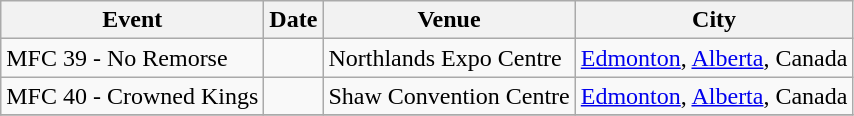<table class="wikitable">
<tr>
<th>Event</th>
<th>Date</th>
<th>Venue</th>
<th>City</th>
</tr>
<tr>
<td>MFC 39 - No Remorse</td>
<td></td>
<td>Northlands Expo Centre</td>
<td><a href='#'>Edmonton</a>, <a href='#'>Alberta</a>, Canada</td>
</tr>
<tr>
<td>MFC 40 - Crowned Kings</td>
<td></td>
<td>Shaw Convention Centre</td>
<td><a href='#'>Edmonton</a>, <a href='#'>Alberta</a>, Canada</td>
</tr>
<tr>
</tr>
</table>
